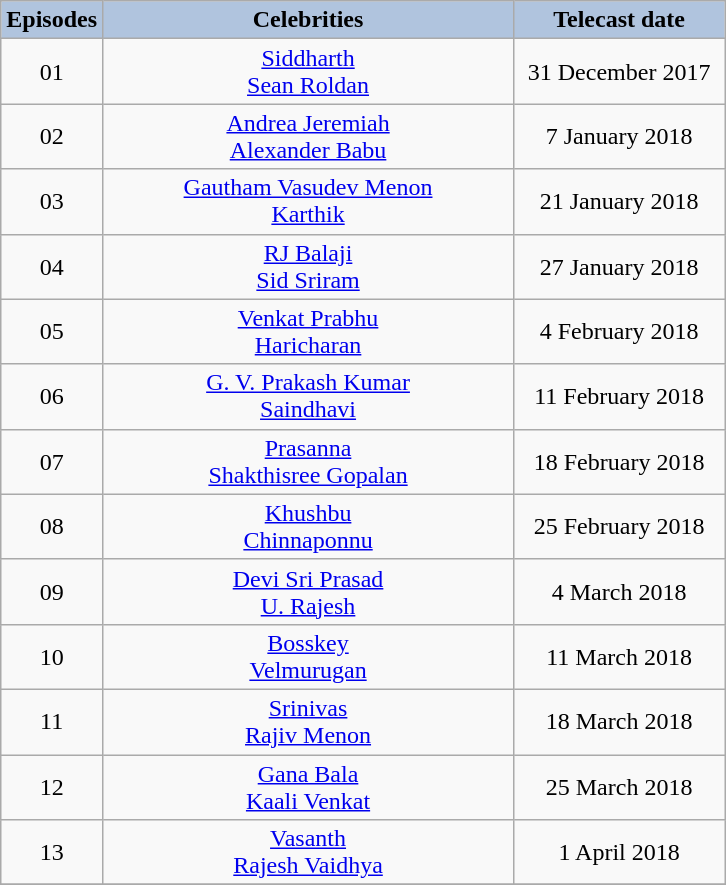<table class="wikitable" style="text-align:center;">
<tr>
<th style="width:20pt; background:LightSteelBlue;">Episodes</th>
<th style="width:200pt; background:LightSteelBlue;">Celebrities</th>
<th style="width:100pt; background:LightSteelBlue;">Telecast date</th>
</tr>
<tr>
<td>01</td>
<td><a href='#'>Siddharth</a>  <br> <a href='#'>Sean Roldan</a></td>
<td>31 December 2017</td>
</tr>
<tr>
<td>02</td>
<td><a href='#'>Andrea Jeremiah</a> <br> <a href='#'>Alexander Babu</a></td>
<td>7 January 2018</td>
</tr>
<tr>
<td>03</td>
<td><a href='#'>Gautham Vasudev Menon</a> <br> <a href='#'>Karthik</a></td>
<td>21 January 2018</td>
</tr>
<tr>
<td>04</td>
<td><a href='#'>RJ Balaji</a> <br> <a href='#'>Sid Sriram</a></td>
<td>27 January 2018</td>
</tr>
<tr>
<td>05</td>
<td><a href='#'>Venkat Prabhu</a> <br> <a href='#'>Haricharan</a></td>
<td>4 February 2018</td>
</tr>
<tr>
<td>06</td>
<td><a href='#'>G. V. Prakash Kumar</a> <br> <a href='#'>Saindhavi</a></td>
<td>11 February 2018</td>
</tr>
<tr>
<td>07</td>
<td><a href='#'>Prasanna</a> <br> <a href='#'>Shakthisree Gopalan</a></td>
<td>18 February 2018</td>
</tr>
<tr>
<td>08</td>
<td><a href='#'>Khushbu</a> <br> <a href='#'>Chinnaponnu</a></td>
<td>25 February 2018</td>
</tr>
<tr>
<td>09</td>
<td><a href='#'>Devi Sri Prasad</a> <br> <a href='#'>U. Rajesh</a></td>
<td>4 March 2018</td>
</tr>
<tr>
<td>10</td>
<td><a href='#'>Bosskey</a> <br> <a href='#'>Velmurugan</a></td>
<td>11 March 2018</td>
</tr>
<tr>
<td>11</td>
<td><a href='#'>Srinivas</a> <br> <a href='#'>Rajiv Menon</a></td>
<td>18 March 2018</td>
</tr>
<tr>
<td>12</td>
<td><a href='#'>Gana Bala</a> <br> <a href='#'>Kaali Venkat</a></td>
<td>25 March 2018</td>
</tr>
<tr>
<td>13</td>
<td><a href='#'>Vasanth</a> <br> <a href='#'>Rajesh Vaidhya</a></td>
<td>1 April 2018</td>
</tr>
<tr>
</tr>
</table>
